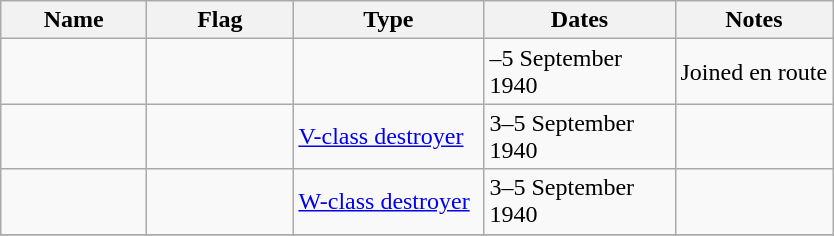<table class="wikitable sortable">
<tr>
<th scope="col" width="90px">Name</th>
<th scope="col" width="90px">Flag</th>
<th scope="col" width="120px">Type</th>
<th scope="col" width="120px">Dates</th>
<th>Notes</th>
</tr>
<tr>
<td align="left"></td>
<td align="left"></td>
<td align="left"></td>
<td align="left">–5 September 1940</td>
<td align="left">Joined en route</td>
</tr>
<tr>
<td align="left"></td>
<td align="left"></td>
<td align="left"><a href='#'>V-class destroyer</a></td>
<td align="left">3–5 September 1940</td>
<td align="left"></td>
</tr>
<tr>
<td align="left"></td>
<td align="left"></td>
<td align="left"><a href='#'>W-class destroyer</a></td>
<td align="left">3–5 September 1940</td>
<td align="left"></td>
</tr>
<tr>
</tr>
</table>
